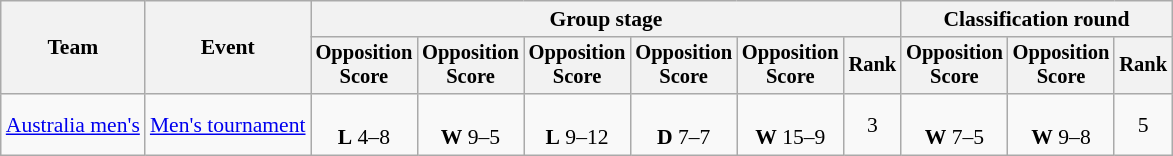<table class="wikitable" style="font-size:90%">
<tr>
<th rowspan=2>Team</th>
<th rowspan=2>Event</th>
<th colspan=6>Group stage</th>
<th colspan=3>Classification round</th>
</tr>
<tr style="font-size:95%">
<th>Opposition<br>Score</th>
<th>Opposition<br>Score</th>
<th>Opposition<br>Score</th>
<th>Opposition<br>Score</th>
<th>Opposition<br>Score</th>
<th>Rank</th>
<th>Opposition<br>Score</th>
<th>Opposition<br>Score</th>
<th>Rank</th>
</tr>
<tr align=center>
<td align=left><a href='#'>Australia men's</a></td>
<td align=left><a href='#'>Men's tournament</a></td>
<td><br><strong>L</strong> 4–8</td>
<td><br><strong>W</strong> 9–5</td>
<td><br><strong>L</strong> 9–12</td>
<td><br><strong>D</strong> 7–7</td>
<td><br><strong>W</strong> 15–9</td>
<td>3</td>
<td><br><strong>W</strong> 7–5</td>
<td><br><strong>W</strong> 9–8</td>
<td>5</td>
</tr>
</table>
